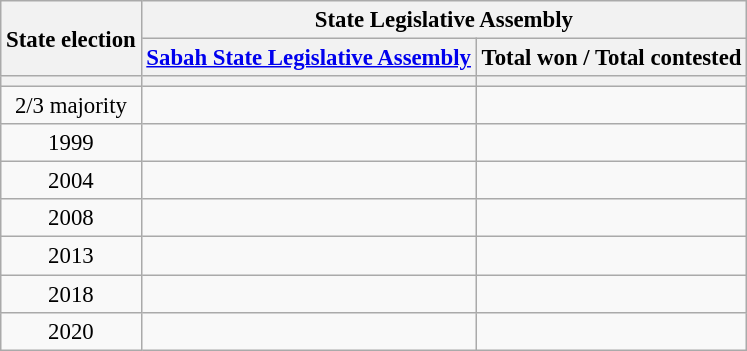<table class="wikitable sortable" style="text-align:center; font-size:95%">
<tr>
<th rowspan="2">State election</th>
<th colspan="2">State Legislative Assembly</th>
</tr>
<tr>
<th><a href='#'>Sabah State Legislative Assembly</a></th>
<th>Total won / Total contested</th>
</tr>
<tr>
<th></th>
<th></th>
<th></th>
</tr>
<tr>
<td>2/3 majority</td>
<td></td>
<td></td>
</tr>
<tr>
<td>1999</td>
<td></td>
<td></td>
</tr>
<tr>
<td>2004</td>
<td></td>
<td></td>
</tr>
<tr>
<td>2008</td>
<td></td>
<td></td>
</tr>
<tr>
<td>2013</td>
<td></td>
<td></td>
</tr>
<tr>
<td>2018</td>
<td></td>
<td></td>
</tr>
<tr>
<td>2020</td>
<td></td>
<td></td>
</tr>
</table>
